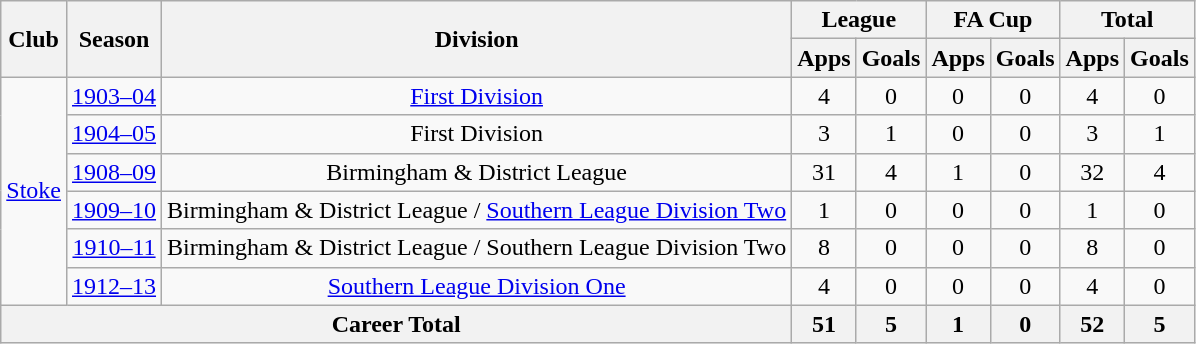<table class="wikitable" style="text-align: center;">
<tr>
<th rowspan="2">Club</th>
<th rowspan="2">Season</th>
<th rowspan="2">Division</th>
<th colspan="2">League</th>
<th colspan="2">FA Cup</th>
<th colspan="2">Total</th>
</tr>
<tr>
<th>Apps</th>
<th>Goals</th>
<th>Apps</th>
<th>Goals</th>
<th>Apps</th>
<th>Goals</th>
</tr>
<tr>
<td rowspan="6"><a href='#'>Stoke</a></td>
<td><a href='#'>1903–04</a></td>
<td><a href='#'>First Division</a></td>
<td>4</td>
<td>0</td>
<td>0</td>
<td>0</td>
<td>4</td>
<td>0</td>
</tr>
<tr>
<td><a href='#'>1904–05</a></td>
<td>First Division</td>
<td>3</td>
<td>1</td>
<td>0</td>
<td>0</td>
<td>3</td>
<td>1</td>
</tr>
<tr>
<td><a href='#'>1908–09</a></td>
<td>Birmingham & District League</td>
<td>31</td>
<td>4</td>
<td>1</td>
<td>0</td>
<td>32</td>
<td>4</td>
</tr>
<tr>
<td><a href='#'>1909–10</a></td>
<td>Birmingham & District League / <a href='#'>Southern League Division Two</a></td>
<td>1</td>
<td>0</td>
<td>0</td>
<td>0</td>
<td>1</td>
<td>0</td>
</tr>
<tr>
<td><a href='#'>1910–11</a></td>
<td>Birmingham & District League / Southern League Division Two</td>
<td>8</td>
<td>0</td>
<td>0</td>
<td>0</td>
<td>8</td>
<td>0</td>
</tr>
<tr>
<td><a href='#'>1912–13</a></td>
<td><a href='#'>Southern League Division One</a></td>
<td>4</td>
<td>0</td>
<td>0</td>
<td>0</td>
<td>4</td>
<td>0</td>
</tr>
<tr>
<th colspan="3">Career Total</th>
<th>51</th>
<th>5</th>
<th>1</th>
<th>0</th>
<th>52</th>
<th>5</th>
</tr>
</table>
